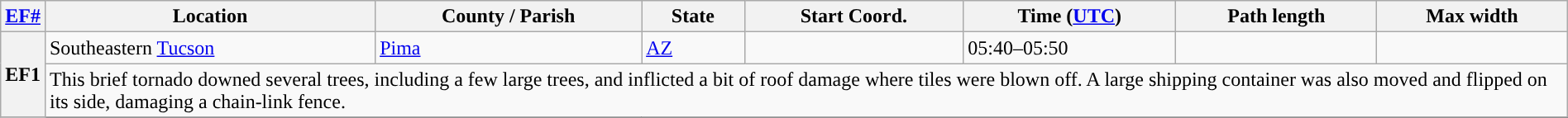<table class="wikitable sortable" style="width:100%;">
<tr>
<th scope="col" width="2%" align="center"><a href='#'>EF#</a></th>
<th scope="col" align="center" class="unsortable">Location</th>
<th scope="col" align="center" class="unsortable">County / Parish</th>
<th scope="col" align="center">State</th>
<th scope="col" align="center">Start Coord.</th>
<th scope="col" align="center">Time (<a href='#'>UTC</a>)</th>
<th scope="col" align="center">Path length</th>
<th scope="col" align="center">Max width</th>
</tr>
<tr>
<th scope="row" rowspan="2" style="background-color:#">EF1</th>
<td>Southeastern <a href='#'>Tucson</a></td>
<td><a href='#'>Pima</a></td>
<td><a href='#'>AZ</a></td>
<td></td>
<td>05:40–05:50</td>
<td></td>
<td></td>
</tr>
<tr class="expand-child">
<td colspan="8" style=" border-bottom: 1px solid black;">This brief tornado downed several trees, including a few large trees, and inflicted a bit of roof damage where tiles were blown off. A large shipping container was also moved and flipped on its side, damaging a chain-link fence.</td>
</tr>
<tr>
</tr>
</table>
